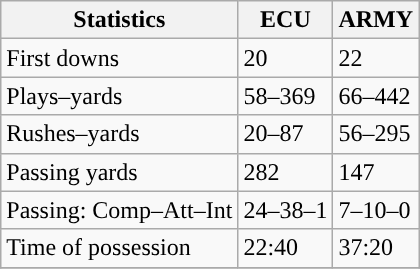<table class="wikitable" style="float: left;">
<tr>
<th>Statistics</th>
<th>ECU</th>
<th>ARMY</th>
</tr>
<tr>
<td>First downs</td>
<td>20</td>
<td>22</td>
</tr>
<tr>
<td>Plays–yards</td>
<td>58–369</td>
<td>66–442</td>
</tr>
<tr>
<td>Rushes–yards</td>
<td>20–87</td>
<td>56–295</td>
</tr>
<tr>
<td>Passing yards</td>
<td>282</td>
<td>147</td>
</tr>
<tr>
<td>Passing: Comp–Att–Int</td>
<td>24–38–1</td>
<td>7–10–0</td>
</tr>
<tr>
<td>Time of possession</td>
<td>22:40</td>
<td>37:20</td>
</tr>
<tr>
</tr>
</table>
